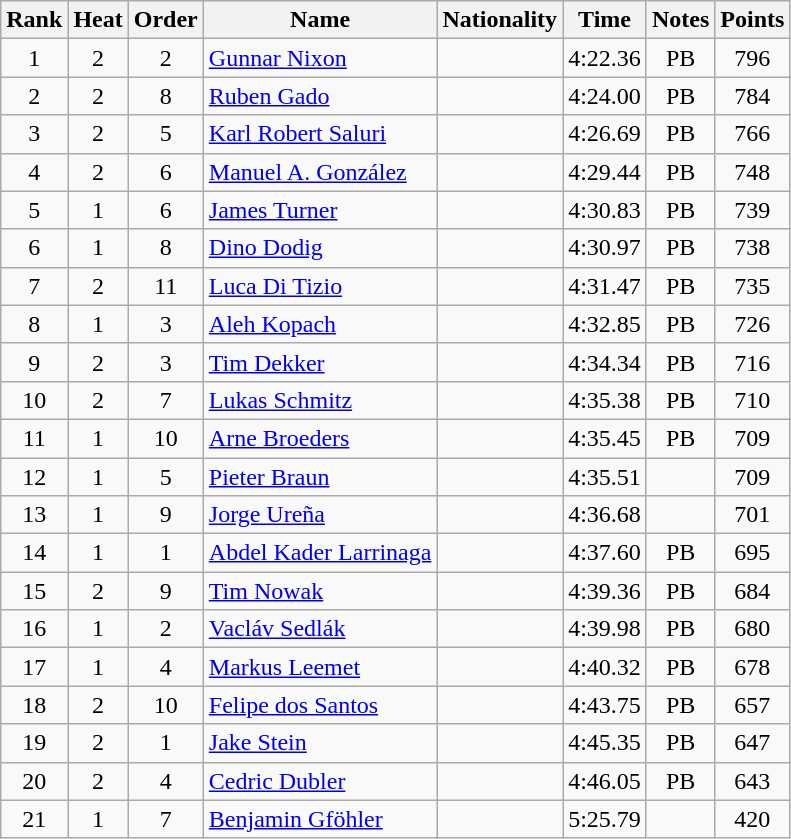<table class="wikitable sortable" style="text-align:center">
<tr>
<th>Rank</th>
<th>Heat</th>
<th>Order</th>
<th>Name</th>
<th>Nationality</th>
<th>Time</th>
<th>Notes</th>
<th>Points</th>
</tr>
<tr>
<td>1</td>
<td>2</td>
<td>2</td>
<td align="left"><a href='#'>Gunnar Nixon</a></td>
<td align=left></td>
<td>4:22.36</td>
<td>PB</td>
<td>796</td>
</tr>
<tr>
<td>2</td>
<td>2</td>
<td>8</td>
<td align="left"><a href='#'>Ruben Gado</a></td>
<td align=left></td>
<td>4:24.00</td>
<td>PB</td>
<td>784</td>
</tr>
<tr>
<td>3</td>
<td>2</td>
<td>5</td>
<td align="left"><a href='#'>Karl Robert Saluri</a></td>
<td align=left></td>
<td>4:26.69</td>
<td>PB</td>
<td>766</td>
</tr>
<tr>
<td>4</td>
<td>2</td>
<td>6</td>
<td align="left"><a href='#'>Manuel A. González</a></td>
<td align=left></td>
<td>4:29.44</td>
<td>PB</td>
<td>748</td>
</tr>
<tr>
<td>5</td>
<td>1</td>
<td>6</td>
<td align="left"><a href='#'>James Turner</a></td>
<td align=left></td>
<td>4:30.83</td>
<td>PB</td>
<td>739</td>
</tr>
<tr>
<td>6</td>
<td>1</td>
<td>8</td>
<td align="left"><a href='#'>Dino Dodig</a></td>
<td align=left></td>
<td>4:30.97</td>
<td>PB</td>
<td>738</td>
</tr>
<tr>
<td>7</td>
<td>2</td>
<td>11</td>
<td align="left"><a href='#'>Luca Di Tizio</a></td>
<td align=left></td>
<td>4:31.47</td>
<td>PB</td>
<td>735</td>
</tr>
<tr>
<td>8</td>
<td>1</td>
<td>3</td>
<td align="left"><a href='#'>Aleh Kopach</a></td>
<td align=left></td>
<td>4:32.85</td>
<td>PB</td>
<td>726</td>
</tr>
<tr>
<td>9</td>
<td>2</td>
<td>3</td>
<td align="left"><a href='#'>Tim Dekker</a></td>
<td align=left></td>
<td>4:34.34</td>
<td>PB</td>
<td>716</td>
</tr>
<tr>
<td>10</td>
<td>2</td>
<td>7</td>
<td align="left"><a href='#'>Lukas Schmitz</a></td>
<td align=left></td>
<td>4:35.38</td>
<td>PB</td>
<td>710</td>
</tr>
<tr>
<td>11</td>
<td>1</td>
<td>10</td>
<td align="left"><a href='#'>Arne Broeders</a></td>
<td align=left></td>
<td>4:35.45</td>
<td>PB</td>
<td>709</td>
</tr>
<tr>
<td>12</td>
<td>1</td>
<td>5</td>
<td align="left"><a href='#'>Pieter Braun</a></td>
<td align=left></td>
<td>4:35.51</td>
<td></td>
<td>709</td>
</tr>
<tr>
<td>13</td>
<td>1</td>
<td>9</td>
<td align="left"><a href='#'>Jorge Ureña</a></td>
<td align=left></td>
<td>4:36.68</td>
<td></td>
<td>701</td>
</tr>
<tr>
<td>14</td>
<td>1</td>
<td>1</td>
<td align="left"><a href='#'>Abdel Kader Larrinaga</a></td>
<td align=left></td>
<td>4:37.60</td>
<td>PB</td>
<td>695</td>
</tr>
<tr>
<td>15</td>
<td>2</td>
<td>9</td>
<td align="left"><a href='#'>Tim Nowak</a></td>
<td align=left></td>
<td>4:39.36</td>
<td>PB</td>
<td>684</td>
</tr>
<tr>
<td>16</td>
<td>1</td>
<td>2</td>
<td align="left"><a href='#'>Vacláv Sedlák</a></td>
<td align=left></td>
<td>4:39.98</td>
<td>PB</td>
<td>680</td>
</tr>
<tr>
<td>17</td>
<td>1</td>
<td>4</td>
<td align="left"><a href='#'>Markus Leemet</a></td>
<td align=left></td>
<td>4:40.32</td>
<td>PB</td>
<td>678</td>
</tr>
<tr>
<td>18</td>
<td>2</td>
<td>10</td>
<td align="left"><a href='#'>Felipe dos Santos</a></td>
<td align=left></td>
<td>4:43.75</td>
<td>PB</td>
<td>657</td>
</tr>
<tr>
<td>19</td>
<td>2</td>
<td>1</td>
<td align="left"><a href='#'>Jake Stein</a></td>
<td align=left></td>
<td>4:45.35</td>
<td>PB</td>
<td>647</td>
</tr>
<tr>
<td>20</td>
<td>2</td>
<td>4</td>
<td align="left"><a href='#'>Cedric Dubler</a></td>
<td align=left></td>
<td>4:46.05</td>
<td>PB</td>
<td>643</td>
</tr>
<tr>
<td>21</td>
<td>1</td>
<td>7</td>
<td align="left"><a href='#'>Benjamin Gföhler</a></td>
<td align=left></td>
<td>5:25.79</td>
<td></td>
<td>420</td>
</tr>
</table>
